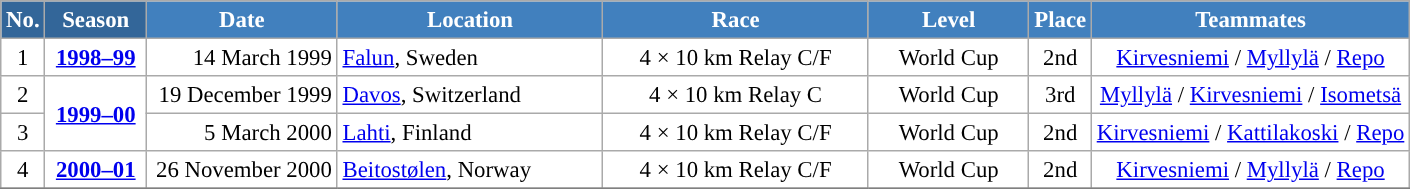<table class="wikitable sortable" style="font-size:95%; text-align:center; border:grey solid 1px; border-collapse:collapse; background:#ffffff;">
<tr style="background:#efefef;">
<th style="background-color:#369; color:white;">No.</th>
<th style="background-color:#369; color:white;">Season</th>
<th style="background-color:#4180be; color:white; width:120px;">Date</th>
<th style="background-color:#4180be; color:white; width:170px;">Location</th>
<th style="background-color:#4180be; color:white; width:170px;">Race</th>
<th style="background-color:#4180be; color:white; width:100px;">Level</th>
<th style="background-color:#4180be; color:white;">Place</th>
<th style="background-color:#4180be; color:white;">Teammates</th>
</tr>
<tr>
<td align=center>1</td>
<td rowspan=1 align=center><strong> <a href='#'>1998–99</a> </strong></td>
<td align=right>14 March 1999</td>
<td align=left> <a href='#'>Falun</a>, Sweden</td>
<td>4 × 10 km Relay C/F</td>
<td>World Cup</td>
<td>2nd</td>
<td><a href='#'>Kirvesniemi</a> / <a href='#'>Myllylä</a> / <a href='#'>Repo</a></td>
</tr>
<tr>
<td align=center>2</td>
<td rowspan=2 align=center><strong> <a href='#'>1999–00</a> </strong></td>
<td align=right>19 December 1999</td>
<td align=left> <a href='#'>Davos</a>, Switzerland</td>
<td>4 × 10 km Relay C</td>
<td>World Cup</td>
<td>3rd</td>
<td><a href='#'>Myllylä</a> / <a href='#'>Kirvesniemi</a> / <a href='#'>Isometsä</a></td>
</tr>
<tr>
<td align=center>3</td>
<td align=right>5 March 2000</td>
<td align=left> <a href='#'>Lahti</a>, Finland</td>
<td>4 × 10 km Relay C/F</td>
<td>World Cup</td>
<td>2nd</td>
<td><a href='#'>Kirvesniemi</a> / <a href='#'>Kattilakoski</a> / <a href='#'>Repo</a></td>
</tr>
<tr>
<td align=center>4</td>
<td rowspan=1 align=center><strong> <a href='#'>2000–01</a> </strong></td>
<td align=right>26 November 2000</td>
<td align=left> <a href='#'>Beitostølen</a>, Norway</td>
<td>4 × 10 km Relay C/F</td>
<td>World Cup</td>
<td>2nd</td>
<td><a href='#'>Kirvesniemi</a> / <a href='#'>Myllylä</a> / <a href='#'>Repo</a></td>
</tr>
<tr>
</tr>
</table>
